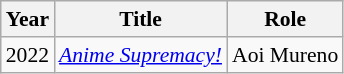<table class="wikitable" style="font-size: 90%;">
<tr>
<th>Year</th>
<th>Title</th>
<th>Role</th>
</tr>
<tr>
<td>2022</td>
<td><em><a href='#'>Anime Supremacy!</a></em></td>
<td>Aoi Mureno</td>
</tr>
</table>
